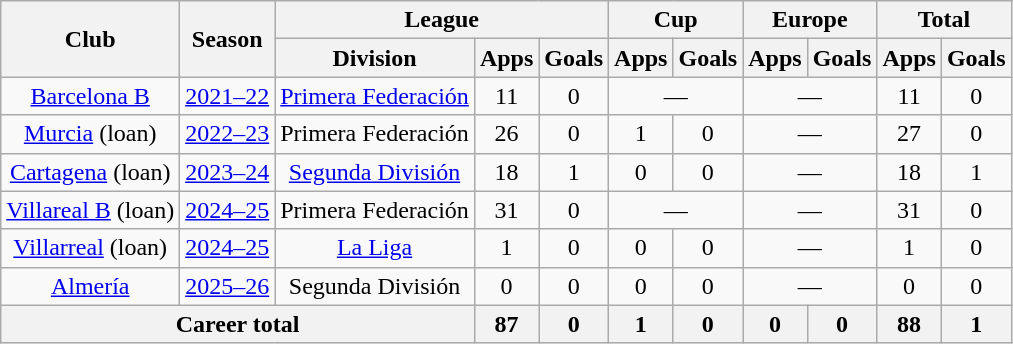<table class="wikitable" style="text-align:center">
<tr>
<th rowspan="2">Club</th>
<th rowspan="2">Season</th>
<th colspan="3">League</th>
<th colspan="2">Cup</th>
<th colspan="2">Europe</th>
<th colspan="2">Total</th>
</tr>
<tr>
<th>Division</th>
<th>Apps</th>
<th>Goals</th>
<th>Apps</th>
<th>Goals</th>
<th>Apps</th>
<th>Goals</th>
<th>Apps</th>
<th>Goals</th>
</tr>
<tr>
<td><a href='#'>Barcelona B</a></td>
<td><a href='#'>2021–22</a></td>
<td><a href='#'>Primera Federación</a></td>
<td>11</td>
<td>0</td>
<td colspan="2">—</td>
<td colspan="2">—</td>
<td>11</td>
<td>0</td>
</tr>
<tr>
<td><a href='#'>Murcia</a> (loan)</td>
<td><a href='#'>2022–23</a></td>
<td>Primera Federación</td>
<td>26</td>
<td>0</td>
<td>1</td>
<td>0</td>
<td colspan="2">—</td>
<td>27</td>
<td>0</td>
</tr>
<tr>
<td><a href='#'>Cartagena</a> (loan)</td>
<td><a href='#'>2023–24</a></td>
<td><a href='#'>Segunda División</a></td>
<td>18</td>
<td>1</td>
<td>0</td>
<td>0</td>
<td colspan="2">—</td>
<td>18</td>
<td>1</td>
</tr>
<tr>
<td><a href='#'>Villareal B</a> (loan)</td>
<td><a href='#'>2024–25</a></td>
<td>Primera Federación</td>
<td>31</td>
<td>0</td>
<td colspan="2">—</td>
<td colspan="2">—</td>
<td>31</td>
<td>0</td>
</tr>
<tr>
<td><a href='#'>Villarreal</a> (loan)</td>
<td><a href='#'>2024–25</a></td>
<td><a href='#'>La Liga</a></td>
<td>1</td>
<td>0</td>
<td>0</td>
<td>0</td>
<td colspan="2">—</td>
<td>1</td>
<td>0</td>
</tr>
<tr>
<td><a href='#'>Almería</a></td>
<td><a href='#'>2025–26</a></td>
<td>Segunda División</td>
<td>0</td>
<td>0</td>
<td>0</td>
<td>0</td>
<td colspan="2">—</td>
<td>0</td>
<td>0</td>
</tr>
<tr>
<th colspan="3">Career total</th>
<th>87</th>
<th>0</th>
<th>1</th>
<th>0</th>
<th>0</th>
<th>0</th>
<th>88</th>
<th>1</th>
</tr>
</table>
